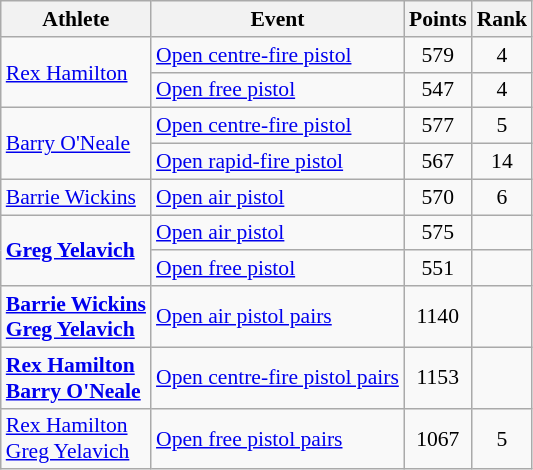<table class="wikitable" style="font-size:90%;">
<tr>
<th>Athlete</th>
<th>Event</th>
<th>Points</th>
<th>Rank</th>
</tr>
<tr align=center>
<td align=left rowspan=2><a href='#'>Rex Hamilton</a></td>
<td align=left><a href='#'>Open centre-fire pistol</a></td>
<td>579</td>
<td>4</td>
</tr>
<tr align=center>
<td align=left><a href='#'>Open free pistol</a></td>
<td>547</td>
<td>4</td>
</tr>
<tr align=center>
<td align=left rowspan=2><a href='#'>Barry O'Neale</a></td>
<td align=left><a href='#'>Open centre-fire pistol</a></td>
<td>577</td>
<td>5</td>
</tr>
<tr align=center>
<td align=left><a href='#'>Open rapid-fire pistol</a></td>
<td>567</td>
<td>14</td>
</tr>
<tr align=center>
<td align=left><a href='#'>Barrie Wickins</a></td>
<td align=left><a href='#'>Open air pistol</a></td>
<td>570</td>
<td>6</td>
</tr>
<tr align=center>
<td align=left rowspan=2><strong><a href='#'>Greg Yelavich</a></strong></td>
<td align=left><a href='#'>Open air pistol</a></td>
<td>575</td>
<td></td>
</tr>
<tr align=center>
<td align=left><a href='#'>Open free pistol</a></td>
<td>551</td>
<td></td>
</tr>
<tr align=center>
<td align=left><strong><a href='#'>Barrie Wickins</a><br><a href='#'>Greg Yelavich</a></strong></td>
<td align=left><a href='#'>Open air pistol pairs</a></td>
<td>1140</td>
<td></td>
</tr>
<tr align=center>
<td align=left><strong><a href='#'>Rex Hamilton</a><br><a href='#'>Barry O'Neale</a></strong></td>
<td align=left><a href='#'>Open centre-fire pistol pairs</a></td>
<td>1153</td>
<td></td>
</tr>
<tr align=center>
<td align=left><a href='#'>Rex Hamilton</a><br><a href='#'>Greg Yelavich</a></td>
<td align=left><a href='#'>Open free pistol pairs</a></td>
<td>1067</td>
<td>5</td>
</tr>
</table>
